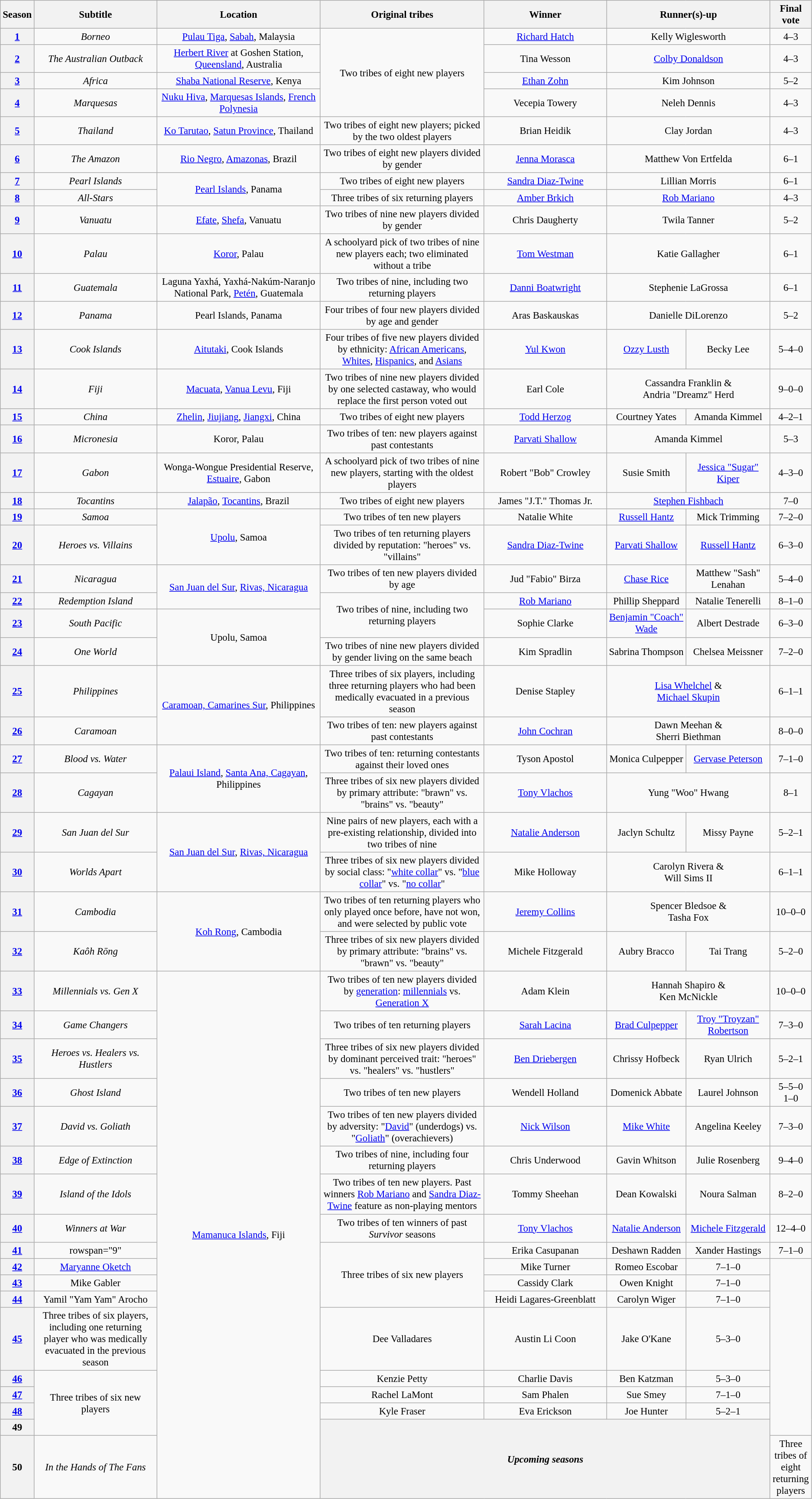<table class="wikitable sortable" style="font-size:95%; text-align:center">
<tr>
<th style="width:2%;">Season</th>
<th style="width:15%;">Subtitle</th>
<th style="width:20%;">Location</th>
<th style="width:20%;">Original tribes</th>
<th style="width:15%;">Winner</th>
<th style="width:20%";" colspan="2">Runner(s)-up</th>
<th style="width:5%;" style=white-space:nowrap>Final vote</th>
</tr>
<tr>
<th><a href='#'>1</a></th>
<td><em>Borneo</em></td>
<td><a href='#'>Pulau Tiga</a>, <a href='#'>Sabah</a>, Malaysia</td>
<td rowspan="4">Two tribes of eight new players</td>
<td><a href='#'>Richard Hatch</a></td>
<td colspan="2">Kelly Wiglesworth</td>
<td>4–3</td>
</tr>
<tr>
<th><a href='#'>2</a></th>
<td><em>The Australian Outback</em></td>
<td><a href='#'>Herbert River</a> at Goshen Station, <a href='#'>Queensland</a>, Australia</td>
<td>Tina Wesson</td>
<td colspan="2"><a href='#'>Colby Donaldson</a></td>
<td>4–3</td>
</tr>
<tr>
<th><a href='#'>3</a></th>
<td><em>Africa</em></td>
<td><a href='#'>Shaba National Reserve</a>, Kenya</td>
<td><a href='#'>Ethan Zohn</a></td>
<td colspan="2">Kim Johnson</td>
<td>5–2</td>
</tr>
<tr>
<th><a href='#'>4</a></th>
<td><em>Marquesas</em></td>
<td><a href='#'>Nuku Hiva</a>, <a href='#'>Marquesas Islands</a>, <a href='#'>French Polynesia</a></td>
<td>Vecepia Towery</td>
<td colspan="2">Neleh Dennis</td>
<td>4–3</td>
</tr>
<tr>
<th><a href='#'>5</a></th>
<td><em>Thailand</em></td>
<td><a href='#'>Ko Tarutao</a>, <a href='#'>Satun Province</a>, Thailand</td>
<td>Two tribes of eight new players; picked by the two oldest players</td>
<td>Brian Heidik</td>
<td colspan="2">Clay Jordan</td>
<td>4–3</td>
</tr>
<tr>
<th><a href='#'>6</a></th>
<td><em>The Amazon</em></td>
<td><a href='#'>Rio Negro</a>, <a href='#'>Amazonas</a>, Brazil</td>
<td>Two tribes of eight new players divided by gender</td>
<td><a href='#'>Jenna Morasca</a></td>
<td colspan="2">Matthew Von Ertfelda</td>
<td>6–1</td>
</tr>
<tr>
<th><a href='#'>7</a></th>
<td><em>Pearl Islands</em></td>
<td rowspan="2"><a href='#'>Pearl Islands</a>, Panama</td>
<td>Two tribes of eight new players</td>
<td><a href='#'>Sandra Diaz-Twine</a></td>
<td colspan="2">Lillian Morris</td>
<td>6–1</td>
</tr>
<tr>
<th><a href='#'>8</a></th>
<td><em>All-Stars</em></td>
<td>Three tribes of six returning players</td>
<td><a href='#'>Amber Brkich</a></td>
<td colspan="2"><a href='#'>Rob Mariano</a></td>
<td>4–3</td>
</tr>
<tr>
<th><a href='#'>9</a></th>
<td><em>Vanuatu</em></td>
<td><a href='#'>Efate</a>, <a href='#'>Shefa</a>, Vanuatu</td>
<td>Two tribes of nine new players divided by gender</td>
<td>Chris Daugherty</td>
<td colspan="2">Twila Tanner</td>
<td>5–2</td>
</tr>
<tr>
<th><a href='#'>10</a></th>
<td><em>Palau</em></td>
<td><a href='#'>Koror</a>, Palau</td>
<td>A schoolyard pick of two tribes of nine new players each; two eliminated without a tribe</td>
<td><a href='#'>Tom Westman</a></td>
<td colspan="2">Katie Gallagher</td>
<td>6–1</td>
</tr>
<tr>
<th><a href='#'>11</a></th>
<td><em>Guatemala</em></td>
<td>Laguna Yaxhá, Yaxhá-Nakúm-Naranjo National Park, <a href='#'>Petén</a>, Guatemala</td>
<td>Two tribes of nine, including two returning players</td>
<td><a href='#'>Danni Boatwright</a></td>
<td colspan="2">Stephenie LaGrossa</td>
<td>6–1</td>
</tr>
<tr>
<th><a href='#'>12</a></th>
<td><em>Panama</em></td>
<td>Pearl Islands, Panama</td>
<td>Four tribes of four new players divided by age and gender</td>
<td>Aras Baskauskas</td>
<td colspan="2">Danielle DiLorenzo</td>
<td>5–2</td>
</tr>
<tr>
<th><a href='#'>13</a></th>
<td><em>Cook Islands</em></td>
<td><a href='#'>Aitutaki</a>, Cook Islands</td>
<td>Four tribes of five new players divided by ethnicity: <a href='#'>African Americans</a>, <a href='#'>Whites</a>, <a href='#'>Hispanics</a>, and <a href='#'>Asians</a></td>
<td><a href='#'>Yul Kwon</a></td>
<td><a href='#'>Ozzy Lusth</a></td>
<td>Becky Lee</td>
<td>5–4–0</td>
</tr>
<tr>
<th><a href='#'>14</a></th>
<td><em>Fiji</em></td>
<td><a href='#'>Macuata</a>, <a href='#'>Vanua Levu</a>, Fiji</td>
<td>Two tribes of nine new players divided by one selected castaway, who would replace the first person voted out</td>
<td>Earl Cole</td>
<td colspan="2">Cassandra Franklin &<br> Andria "Dreamz" Herd</td>
<td>9–0–0</td>
</tr>
<tr>
<th><a href='#'>15</a></th>
<td><em>China</em></td>
<td><a href='#'>Zhelin</a>, <a href='#'>Jiujiang</a>, <a href='#'>Jiangxi</a>, China</td>
<td>Two tribes of eight new players</td>
<td><a href='#'>Todd Herzog</a></td>
<td>Courtney Yates</td>
<td>Amanda Kimmel</td>
<td>4–2–1</td>
</tr>
<tr>
<th><a href='#'>16</a></th>
<td><em>Micronesia</em></td>
<td>Koror, Palau</td>
<td>Two tribes of ten: new players against past contestants</td>
<td><a href='#'>Parvati Shallow</a></td>
<td colspan="2">Amanda Kimmel</td>
<td>5–3</td>
</tr>
<tr>
<th><a href='#'>17</a></th>
<td><em>Gabon</em></td>
<td>Wonga-Wongue Presidential Reserve, <a href='#'>Estuaire</a>, Gabon</td>
<td>A schoolyard pick of two tribes of nine new players, starting with the oldest players</td>
<td>Robert "Bob" Crowley</td>
<td>Susie Smith</td>
<td><a href='#'>Jessica "Sugar" Kiper</a></td>
<td>4–3–0</td>
</tr>
<tr>
<th><a href='#'>18</a></th>
<td><em>Tocantins</em></td>
<td><a href='#'>Jalapão</a>, <a href='#'>Tocantins</a>, Brazil</td>
<td>Two tribes of eight new players</td>
<td>James "J.T." Thomas Jr.</td>
<td colspan="2"><a href='#'>Stephen Fishbach</a></td>
<td>7–0</td>
</tr>
<tr>
<th><a href='#'>19</a></th>
<td><em>Samoa</em></td>
<td rowspan="2"><a href='#'>Upolu</a>, Samoa</td>
<td>Two tribes of ten new players</td>
<td>Natalie White</td>
<td><a href='#'>Russell Hantz</a></td>
<td>Mick Trimming</td>
<td>7–2–0</td>
</tr>
<tr>
<th><a href='#'>20</a></th>
<td><em>Heroes vs. Villains</em></td>
<td>Two tribes of ten returning players divided by reputation: "heroes" vs. "villains"</td>
<td><a href='#'>Sandra Diaz-Twine</a></td>
<td><a href='#'>Parvati Shallow</a></td>
<td><a href='#'>Russell Hantz</a></td>
<td>6–3–0</td>
</tr>
<tr>
<th><a href='#'>21</a></th>
<td><em>Nicaragua</em></td>
<td rowspan="2"><a href='#'>San Juan del Sur</a>, <a href='#'>Rivas, Nicaragua</a></td>
<td>Two tribes of ten new players divided by age</td>
<td>Jud "Fabio" Birza</td>
<td><a href='#'>Chase Rice</a></td>
<td>Matthew "Sash" Lenahan</td>
<td>5–4–0</td>
</tr>
<tr>
<th><a href='#'>22</a></th>
<td><em>Redemption Island</em></td>
<td rowspan="2">Two tribes of nine, including two returning players</td>
<td><a href='#'>Rob Mariano</a></td>
<td>Phillip Sheppard</td>
<td>Natalie Tenerelli</td>
<td>8–1–0</td>
</tr>
<tr>
<th><a href='#'>23</a></th>
<td><em>South Pacific</em></td>
<td rowspan="2">Upolu, Samoa</td>
<td>Sophie Clarke</td>
<td><a href='#'>Benjamin "Coach" Wade</a></td>
<td>Albert Destrade</td>
<td>6–3–0</td>
</tr>
<tr>
<th><a href='#'>24</a></th>
<td><em>One World</em></td>
<td>Two tribes of nine new players divided by gender living on the same beach</td>
<td>Kim Spradlin</td>
<td>Sabrina Thompson</td>
<td>Chelsea Meissner</td>
<td>7–2–0</td>
</tr>
<tr>
<th><a href='#'>25</a></th>
<td><em>Philippines</em></td>
<td rowspan="2"><a href='#'>Caramoan, Camarines Sur</a>, Philippines</td>
<td>Three tribes of six players, including three returning players who had been medically evacuated in a previous season</td>
<td>Denise Stapley</td>
<td colspan="2"><a href='#'>Lisa Whelchel</a> &<br> <a href='#'>Michael Skupin</a></td>
<td>6–1–1</td>
</tr>
<tr>
<th><a href='#'>26</a></th>
<td><em>Caramoan</em></td>
<td>Two tribes of ten: new players against past contestants</td>
<td><a href='#'>John Cochran</a></td>
<td colspan="2">Dawn Meehan &<br> Sherri Biethman</td>
<td>8–0–0</td>
</tr>
<tr>
<th><a href='#'>27</a></th>
<td><em>Blood vs. Water</em></td>
<td rowspan="2"><a href='#'>Palaui Island</a>, <a href='#'>Santa Ana, Cagayan</a>, Philippines</td>
<td>Two tribes of ten: returning contestants against their loved ones</td>
<td>Tyson Apostol</td>
<td>Monica Culpepper</td>
<td><a href='#'>Gervase Peterson</a></td>
<td>7–1–0</td>
</tr>
<tr>
<th><a href='#'>28</a></th>
<td><em>Cagayan</em></td>
<td>Three tribes of six new players divided by primary attribute: "brawn" vs. "brains" vs. "beauty"</td>
<td><a href='#'>Tony Vlachos</a></td>
<td colspan="2">Yung "Woo" Hwang</td>
<td>8–1</td>
</tr>
<tr>
<th><a href='#'>29</a></th>
<td><em>San Juan del Sur</em></td>
<td rowspan="2"><a href='#'>San Juan del Sur</a>, <a href='#'>Rivas, Nicaragua</a></td>
<td>Nine pairs of new players, each with a pre-existing relationship, divided into two tribes of nine</td>
<td><a href='#'>Natalie Anderson</a></td>
<td>Jaclyn Schultz</td>
<td>Missy Payne</td>
<td>5–2–1</td>
</tr>
<tr>
<th><a href='#'>30</a></th>
<td><em>Worlds Apart</em></td>
<td>Three tribes of six new players divided by social class: "<a href='#'>white collar</a>" vs. "<a href='#'>blue collar</a>" vs. "<a href='#'>no collar</a>"</td>
<td>Mike Holloway</td>
<td colspan="2">Carolyn Rivera &<br> Will Sims II</td>
<td>6–1–1</td>
</tr>
<tr>
<th><a href='#'>31</a></th>
<td><em>Cambodia</em></td>
<td rowspan="2"><a href='#'>Koh Rong</a>, Cambodia</td>
<td>Two tribes of ten returning players who only played once before, have not won, and were selected by public vote</td>
<td><a href='#'>Jeremy Collins</a></td>
<td colspan="2">Spencer Bledsoe &<br> Tasha Fox</td>
<td>10–0–0</td>
</tr>
<tr>
<th><a href='#'>32</a></th>
<td><em>Kaôh Rōng</em></td>
<td>Three tribes of six new players divided by primary attribute: "brains" vs. "brawn" vs. "beauty"</td>
<td>Michele Fitzgerald</td>
<td>Aubry Bracco</td>
<td>Tai Trang</td>
<td>5–2–0</td>
</tr>
<tr>
<th><a href='#'>33</a></th>
<td><em>Millennials vs. Gen X</em></td>
<td rowspan="18"><a href='#'>Mamanuca Islands</a>, Fiji</td>
<td>Two tribes of ten new players divided by <a href='#'>generation</a>: <a href='#'>millennials</a> vs. <a href='#'>Generation X</a></td>
<td>Adam Klein</td>
<td colspan="2">Hannah Shapiro &<br> Ken McNickle</td>
<td>10–0–0</td>
</tr>
<tr>
<th><a href='#'>34</a></th>
<td><em>Game Changers</em></td>
<td>Two tribes of ten returning players</td>
<td><a href='#'>Sarah Lacina</a></td>
<td><a href='#'>Brad Culpepper</a></td>
<td><a href='#'>Troy "Troyzan" Robertson</a></td>
<td>7–3–0</td>
</tr>
<tr>
<th><a href='#'>35</a></th>
<td><em>Heroes vs. Healers vs. Hustlers</em></td>
<td>Three tribes of six new players divided by dominant perceived trait: "heroes" vs. "healers" vs. "hustlers"</td>
<td><a href='#'>Ben Driebergen</a></td>
<td>Chrissy Hofbeck</td>
<td>Ryan Ulrich</td>
<td>5–2–1</td>
</tr>
<tr>
<th><a href='#'>36</a></th>
<td><em>Ghost Island</em></td>
<td>Two tribes of ten new players</td>
<td>Wendell Holland</td>
<td>Domenick Abbate</td>
<td>Laurel Johnson</td>
<td>5–5–0<br>1–0</td>
</tr>
<tr>
<th><a href='#'>37</a></th>
<td><em>David vs. Goliath</em></td>
<td>Two tribes of ten new players divided by adversity: "<a href='#'>David</a>" (underdogs) vs. "<a href='#'>Goliath</a>" (overachievers)</td>
<td><a href='#'>Nick Wilson</a></td>
<td><a href='#'>Mike White</a></td>
<td>Angelina Keeley</td>
<td>7–3–0</td>
</tr>
<tr>
<th><a href='#'>38</a></th>
<td><em>Edge of Extinction</em></td>
<td>Two tribes of nine, including four returning players</td>
<td>Chris Underwood</td>
<td>Gavin Whitson</td>
<td>Julie Rosenberg</td>
<td>9–4–0</td>
</tr>
<tr>
<th><a href='#'>39</a></th>
<td><em>Island of the Idols</em></td>
<td>Two tribes of ten new players. Past winners <a href='#'>Rob Mariano</a> and <a href='#'>Sandra Diaz-Twine</a> feature as non-playing mentors</td>
<td>Tommy Sheehan</td>
<td>Dean Kowalski</td>
<td>Noura Salman</td>
<td>8–2–0</td>
</tr>
<tr>
<th><a href='#'>40</a></th>
<td><em>Winners at War</em></td>
<td>Two tribes of ten winners of past <em>Survivor</em> seasons</td>
<td><a href='#'>Tony Vlachos</a></td>
<td><a href='#'>Natalie Anderson</a></td>
<td><a href='#'>Michele Fitzgerald</a></td>
<td>12–4–0</td>
</tr>
<tr>
<th><a href='#'>41</a></th>
<td>rowspan="9" </td>
<td rowspan="4">Three tribes of six new players</td>
<td>Erika Casupanan</td>
<td>Deshawn Radden</td>
<td>Xander Hastings</td>
<td>7–1–0</td>
</tr>
<tr>
<th><a href='#'>42</a></th>
<td><a href='#'>Maryanne Oketch</a></td>
<td>Mike Turner</td>
<td>Romeo Escobar</td>
<td>7–1–0</td>
</tr>
<tr>
<th><a href='#'>43</a></th>
<td>Mike Gabler</td>
<td>Cassidy Clark</td>
<td>Owen Knight</td>
<td>7–1–0</td>
</tr>
<tr>
<th><a href='#'>44</a></th>
<td>Yamil "Yam Yam" Arocho</td>
<td>Heidi Lagares-Greenblatt</td>
<td>Carolyn Wiger</td>
<td>7–1–0</td>
</tr>
<tr>
<th><a href='#'>45</a></th>
<td>Three tribes of six players, including one returning player who was medically evacuated in the previous season</td>
<td>Dee Valladares</td>
<td>Austin Li Coon</td>
<td>Jake O'Kane</td>
<td>5–3–0</td>
</tr>
<tr>
<th><a href='#'>46</a></th>
<td rowspan="4">Three tribes of six new players</td>
<td>Kenzie Petty</td>
<td>Charlie Davis</td>
<td>Ben Katzman</td>
<td>5–3–0</td>
</tr>
<tr>
<th><a href='#'>47</a></th>
<td>Rachel LaMont</td>
<td>Sam Phalen</td>
<td>Sue Smey</td>
<td>7–1–0</td>
</tr>
<tr>
<th><a href='#'>48</a></th>
<td>Kyle Fraser</td>
<td>Eva Erickson</td>
<td>Joe Hunter</td>
<td>5–2–1</td>
</tr>
<tr>
<th>49</th>
<th rowspan="2" colspan="4"><em>Upcoming seasons</em></th>
</tr>
<tr>
<th>50</th>
<td><em>In the Hands of The Fans</em></td>
<td>Three tribes of eight returning players</td>
</tr>
</table>
